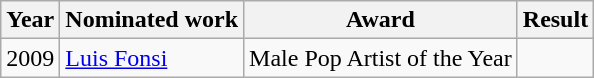<table class="wikitable">
<tr>
<th>Year</th>
<th>Nominated work</th>
<th>Award</th>
<th>Result</th>
</tr>
<tr>
<td>2009</td>
<td><a href='#'>Luis Fonsi</a></td>
<td>Male Pop Artist of the Year</td>
<td></td>
</tr>
</table>
